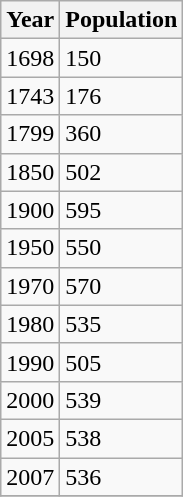<table class="wikitable">
<tr>
<th>Year</th>
<th>Population</th>
</tr>
<tr>
<td>1698</td>
<td> 150</td>
</tr>
<tr>
<td>1743</td>
<td>176</td>
</tr>
<tr>
<td>1799</td>
<td>360</td>
</tr>
<tr>
<td>1850</td>
<td>502</td>
</tr>
<tr>
<td>1900</td>
<td>595</td>
</tr>
<tr>
<td>1950</td>
<td>550</td>
</tr>
<tr>
<td>1970</td>
<td>570</td>
</tr>
<tr>
<td>1980</td>
<td>535</td>
</tr>
<tr>
<td>1990</td>
<td>505</td>
</tr>
<tr>
<td>2000</td>
<td>539</td>
</tr>
<tr>
<td>2005</td>
<td>538</td>
</tr>
<tr>
<td>2007</td>
<td>536</td>
</tr>
<tr>
</tr>
</table>
